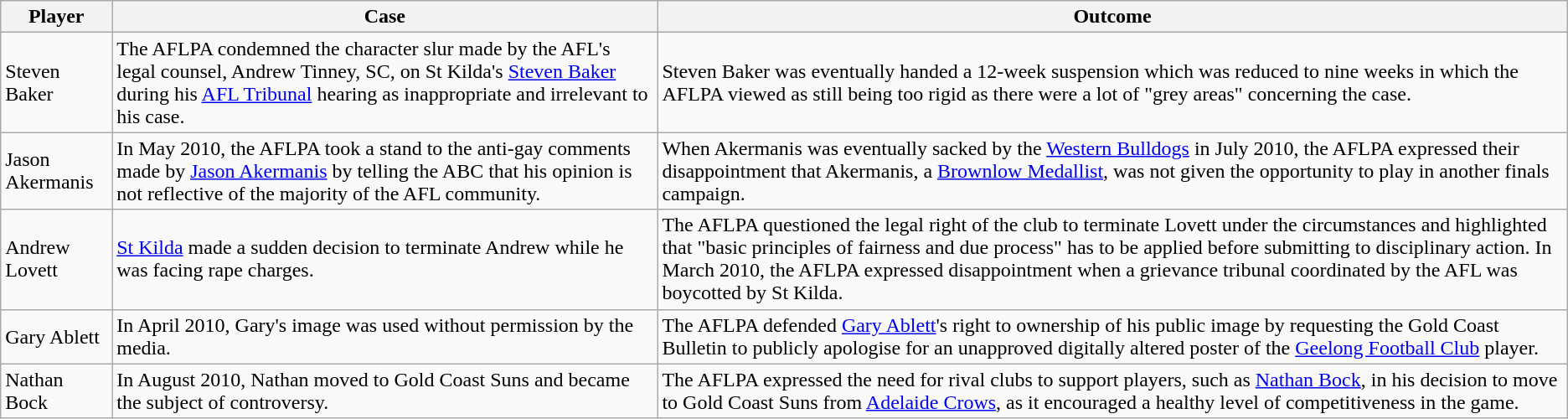<table class="wikitable">
<tr>
<th>Player</th>
<th>Case</th>
<th>Outcome</th>
</tr>
<tr>
<td>Steven Baker</td>
<td>The AFLPA condemned the character slur made by the AFL's legal counsel, Andrew Tinney, SC, on St Kilda's <a href='#'>Steven Baker</a> during his <a href='#'>AFL Tribunal</a> hearing as inappropriate and irrelevant to his case.</td>
<td>Steven Baker was eventually handed a 12-week suspension which was reduced to nine weeks in which the AFLPA viewed as still being too rigid as there were a lot of "grey areas" concerning the case.</td>
</tr>
<tr>
<td>Jason Akermanis</td>
<td>In May 2010, the AFLPA took a stand to the anti-gay comments made by <a href='#'>Jason Akermanis</a> by telling the ABC that his opinion is not reflective of the majority of the AFL community.</td>
<td>When Akermanis was eventually sacked by the <a href='#'>Western Bulldogs</a> in July 2010, the AFLPA expressed their disappointment that Akermanis, a <a href='#'>Brownlow Medallist</a>, was not given the opportunity to play in another finals campaign.</td>
</tr>
<tr>
<td>Andrew Lovett</td>
<td><a href='#'>St Kilda</a> made a sudden decision to terminate Andrew while he was facing rape charges.</td>
<td>The AFLPA questioned the legal right of the club to terminate Lovett under the circumstances and highlighted that "basic principles of fairness and due process" has to be applied before submitting to disciplinary action. In March 2010, the AFLPA expressed disappointment when a grievance tribunal coordinated by the AFL was boycotted by St Kilda.</td>
</tr>
<tr>
<td>Gary Ablett</td>
<td>In April 2010, Gary's image was used without permission by the media.</td>
<td>The AFLPA defended <a href='#'>Gary Ablett</a>'s right to ownership of his public image by requesting the Gold Coast Bulletin to publicly apologise for an unapproved digitally altered poster of the <a href='#'>Geelong Football Club</a> player.</td>
</tr>
<tr>
<td>Nathan Bock</td>
<td>In August 2010, Nathan moved to Gold Coast Suns and became the subject of controversy.</td>
<td>The AFLPA expressed the need for rival clubs to support players, such as <a href='#'>Nathan Bock</a>, in his decision to move to Gold Coast Suns from <a href='#'>Adelaide Crows</a>, as it encouraged a healthy level of competitiveness in the game.</td>
</tr>
</table>
